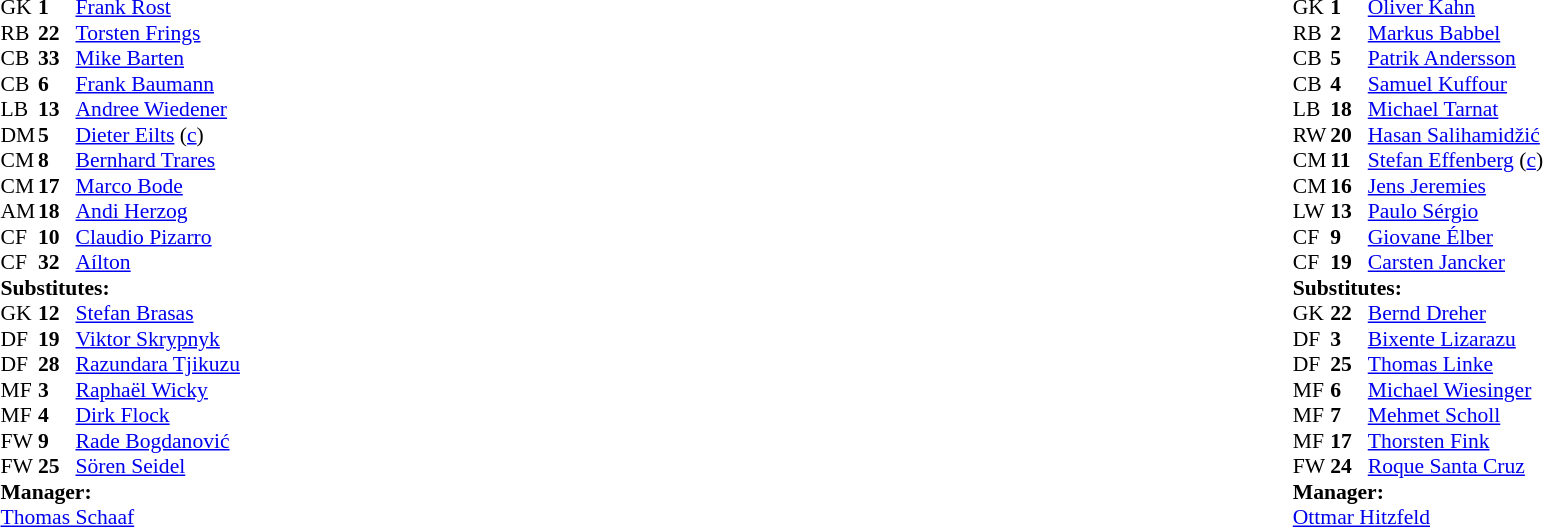<table width="100%">
<tr>
<td valign="top" width="40%"><br><table style="font-size:90%" cellspacing="0" cellpadding="0">
<tr>
<th width=25></th>
<th width=25></th>
</tr>
<tr>
<td>GK</td>
<td><strong>1</strong></td>
<td> <a href='#'>Frank Rost</a></td>
<td></td>
</tr>
<tr>
<td>RB</td>
<td><strong>22</strong></td>
<td> <a href='#'>Torsten Frings</a></td>
<td></td>
</tr>
<tr>
<td>CB</td>
<td><strong>33</strong></td>
<td> <a href='#'>Mike Barten</a></td>
</tr>
<tr>
<td>CB</td>
<td><strong>6</strong></td>
<td> <a href='#'>Frank Baumann</a></td>
</tr>
<tr>
<td>LB</td>
<td><strong>13</strong></td>
<td> <a href='#'>Andree Wiedener</a></td>
<td></td>
<td></td>
</tr>
<tr>
<td>DM</td>
<td><strong>5</strong></td>
<td> <a href='#'>Dieter Eilts</a> (<a href='#'>c</a>)</td>
<td></td>
<td></td>
</tr>
<tr>
<td>CM</td>
<td><strong>8</strong></td>
<td> <a href='#'>Bernhard Trares</a></td>
<td></td>
<td></td>
</tr>
<tr>
<td>CM</td>
<td><strong>17</strong></td>
<td> <a href='#'>Marco Bode</a></td>
</tr>
<tr>
<td>AM</td>
<td><strong>18</strong></td>
<td> <a href='#'>Andi Herzog</a></td>
<td></td>
</tr>
<tr>
<td>CF</td>
<td><strong>10</strong></td>
<td> <a href='#'>Claudio Pizarro</a></td>
</tr>
<tr>
<td>CF</td>
<td><strong>32</strong></td>
<td> <a href='#'>Aílton</a></td>
<td></td>
</tr>
<tr>
<td colspan=3><strong>Substitutes:</strong></td>
</tr>
<tr>
<td>GK</td>
<td><strong>12</strong></td>
<td> <a href='#'>Stefan Brasas</a></td>
</tr>
<tr>
<td>DF</td>
<td><strong>19</strong></td>
<td> <a href='#'>Viktor Skrypnyk</a></td>
<td></td>
<td></td>
</tr>
<tr>
<td>DF</td>
<td><strong>28</strong></td>
<td> <a href='#'>Razundara Tjikuzu</a></td>
</tr>
<tr>
<td>MF</td>
<td><strong>3</strong></td>
<td> <a href='#'>Raphaël Wicky</a></td>
<td></td>
<td></td>
</tr>
<tr>
<td>MF</td>
<td><strong>4</strong></td>
<td> <a href='#'>Dirk Flock</a></td>
<td></td>
<td></td>
</tr>
<tr>
<td>FW</td>
<td><strong>9</strong></td>
<td> <a href='#'>Rade Bogdanović</a></td>
</tr>
<tr>
<td>FW</td>
<td><strong>25</strong></td>
<td> <a href='#'>Sören Seidel</a></td>
</tr>
<tr>
<td colspan=3><strong>Manager:</strong></td>
</tr>
<tr>
<td colspan=3> <a href='#'>Thomas Schaaf</a></td>
</tr>
</table>
</td>
<td valign="top"></td>
<td valign="top" width="50%"><br><table style="font-size:90%; margin:auto" cellspacing="0" cellpadding="0">
<tr>
<th width=25></th>
<th width=25></th>
</tr>
<tr>
<td>GK</td>
<td><strong>1</strong></td>
<td> <a href='#'>Oliver Kahn</a></td>
</tr>
<tr>
<td>RB</td>
<td><strong>2</strong></td>
<td> <a href='#'>Markus Babbel</a></td>
</tr>
<tr>
<td>CB</td>
<td><strong>5</strong></td>
<td> <a href='#'>Patrik Andersson</a></td>
</tr>
<tr>
<td>CB</td>
<td><strong>4</strong></td>
<td> <a href='#'>Samuel Kuffour</a></td>
</tr>
<tr>
<td>LB</td>
<td><strong>18</strong></td>
<td> <a href='#'>Michael Tarnat</a></td>
</tr>
<tr>
<td>RW</td>
<td><strong>20</strong></td>
<td> <a href='#'>Hasan Salihamidžić</a></td>
<td></td>
</tr>
<tr>
<td>CM</td>
<td><strong>11</strong></td>
<td> <a href='#'>Stefan Effenberg</a> (<a href='#'>c</a>)</td>
<td></td>
<td></td>
</tr>
<tr>
<td>CM</td>
<td><strong>16</strong></td>
<td> <a href='#'>Jens Jeremies</a></td>
<td></td>
</tr>
<tr>
<td>LW</td>
<td><strong>13</strong></td>
<td> <a href='#'>Paulo Sérgio</a></td>
</tr>
<tr>
<td>CF</td>
<td><strong>9</strong></td>
<td> <a href='#'>Giovane Élber</a></td>
<td></td>
<td></td>
</tr>
<tr>
<td>CF</td>
<td><strong>19</strong></td>
<td> <a href='#'>Carsten Jancker</a></td>
<td></td>
<td></td>
</tr>
<tr>
<td colspan=3><strong>Substitutes:</strong></td>
</tr>
<tr>
<td>GK</td>
<td><strong>22</strong></td>
<td> <a href='#'>Bernd Dreher</a></td>
</tr>
<tr>
<td>DF</td>
<td><strong>3</strong></td>
<td> <a href='#'>Bixente Lizarazu</a></td>
</tr>
<tr>
<td>DF</td>
<td><strong>25</strong></td>
<td> <a href='#'>Thomas Linke</a></td>
</tr>
<tr>
<td>MF</td>
<td><strong>6</strong></td>
<td> <a href='#'>Michael Wiesinger</a></td>
</tr>
<tr>
<td>MF</td>
<td><strong>7</strong></td>
<td> <a href='#'>Mehmet Scholl</a></td>
<td></td>
<td></td>
</tr>
<tr>
<td>MF</td>
<td><strong>17</strong></td>
<td> <a href='#'>Thorsten Fink</a></td>
<td></td>
<td></td>
</tr>
<tr>
<td>FW</td>
<td><strong>24</strong></td>
<td> <a href='#'>Roque Santa Cruz</a></td>
<td></td>
<td></td>
</tr>
<tr>
<td colspan=3><strong>Manager:</strong></td>
</tr>
<tr>
<td colspan=3> <a href='#'>Ottmar Hitzfeld</a></td>
</tr>
</table>
</td>
</tr>
</table>
